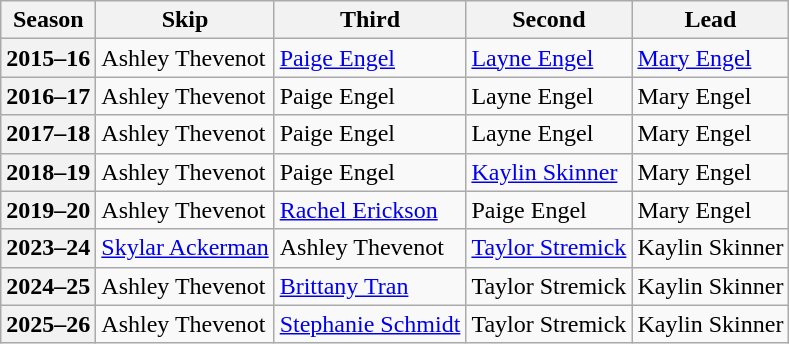<table class="wikitable">
<tr>
<th scope="col">Season</th>
<th scope="col">Skip</th>
<th scope="col">Third</th>
<th scope="col">Second</th>
<th scope="col">Lead</th>
</tr>
<tr>
<th scope="row">2015–16</th>
<td>Ashley Thevenot</td>
<td><a href='#'>Paige Engel</a></td>
<td><a href='#'>Layne Engel</a></td>
<td><a href='#'>Mary Engel</a></td>
</tr>
<tr>
<th scope="row">2016–17</th>
<td>Ashley Thevenot</td>
<td>Paige Engel</td>
<td>Layne Engel</td>
<td>Mary Engel</td>
</tr>
<tr>
<th scope="row">2017–18</th>
<td>Ashley Thevenot</td>
<td>Paige Engel</td>
<td>Layne Engel</td>
<td>Mary Engel</td>
</tr>
<tr>
<th scope="row">2018–19</th>
<td>Ashley Thevenot</td>
<td>Paige Engel</td>
<td><a href='#'>Kaylin Skinner</a></td>
<td>Mary Engel</td>
</tr>
<tr>
<th scope="row">2019–20</th>
<td>Ashley Thevenot</td>
<td><a href='#'>Rachel Erickson</a></td>
<td>Paige Engel</td>
<td>Mary Engel</td>
</tr>
<tr>
<th scope="row">2023–24</th>
<td><a href='#'>Skylar Ackerman</a></td>
<td>Ashley Thevenot</td>
<td><a href='#'>Taylor Stremick</a></td>
<td>Kaylin Skinner</td>
</tr>
<tr>
<th scope="row">2024–25</th>
<td>Ashley Thevenot</td>
<td><a href='#'>Brittany Tran</a></td>
<td>Taylor Stremick</td>
<td>Kaylin Skinner</td>
</tr>
<tr>
<th scope="row">2025–26</th>
<td>Ashley Thevenot</td>
<td><a href='#'>Stephanie Schmidt</a></td>
<td>Taylor Stremick</td>
<td>Kaylin Skinner</td>
</tr>
</table>
